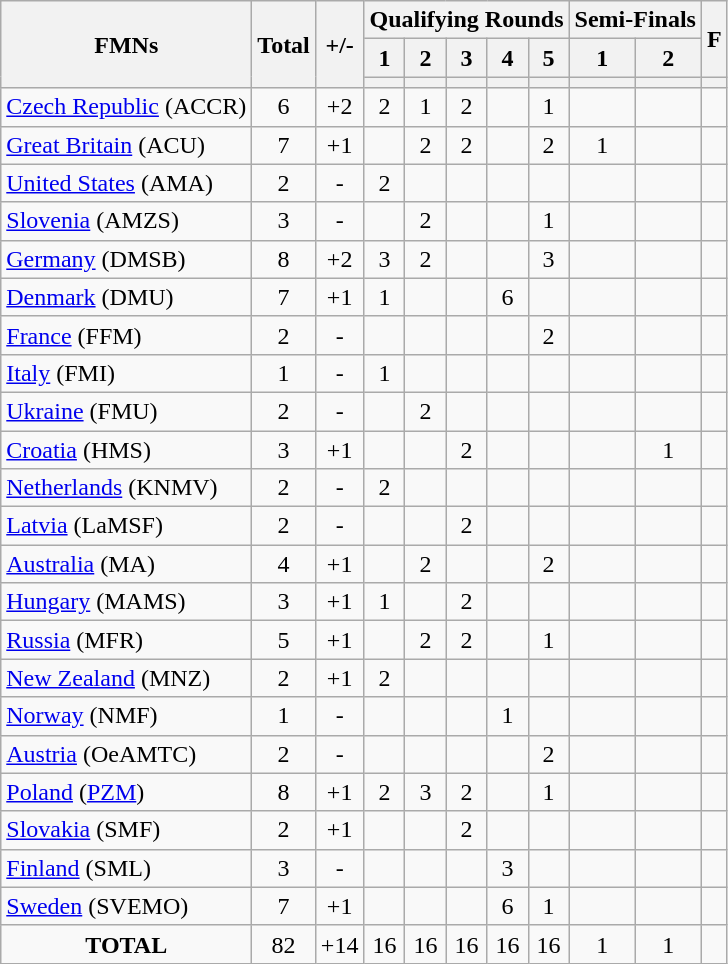<table class=wikitable>
<tr>
<th rowspan=3>FMNs</th>
<th rowspan=3>Total</th>
<th rowspan=3>+/-</th>
<th colspan=5>Qualifying Rounds</th>
<th colspan=2>Semi-Finals</th>
<th rowspan=2>F</th>
</tr>
<tr>
<th>1</th>
<th>2</th>
<th>3</th>
<th>4</th>
<th>5</th>
<th>1</th>
<th>2</th>
</tr>
<tr>
<th></th>
<th></th>
<th></th>
<th></th>
<th></th>
<th></th>
<th></th>
<th></th>
</tr>
<tr align=center>
<td align=left> <a href='#'>Czech Republic</a> (ACCR)</td>
<td>6</td>
<td>+2</td>
<td>2</td>
<td>1</td>
<td>2</td>
<td></td>
<td>1</td>
<td></td>
<td></td>
<td></td>
</tr>
<tr align=center>
<td align=left> <a href='#'>Great Britain</a> (ACU)</td>
<td>7</td>
<td>+1</td>
<td></td>
<td>2</td>
<td>2</td>
<td></td>
<td>2</td>
<td>1</td>
<td></td>
<td></td>
</tr>
<tr align=center>
<td align=left> <a href='#'>United States</a> (AMA)</td>
<td>2</td>
<td>-</td>
<td>2</td>
<td></td>
<td></td>
<td></td>
<td></td>
<td></td>
<td></td>
<td></td>
</tr>
<tr align=center>
<td align=left> <a href='#'>Slovenia</a> (AMZS)</td>
<td>3</td>
<td>-</td>
<td></td>
<td>2</td>
<td></td>
<td></td>
<td>1</td>
<td></td>
<td></td>
<td></td>
</tr>
<tr align=center>
<td align=left> <a href='#'>Germany</a> (DMSB)</td>
<td>8</td>
<td>+2</td>
<td>3</td>
<td>2</td>
<td></td>
<td></td>
<td>3</td>
<td></td>
<td></td>
<td></td>
</tr>
<tr align=center>
<td align=left> <a href='#'>Denmark</a> (DMU)</td>
<td>7</td>
<td>+1</td>
<td>1</td>
<td></td>
<td></td>
<td>6</td>
<td></td>
<td></td>
<td></td>
<td></td>
</tr>
<tr align=center>
<td align=left> <a href='#'>France</a> (FFM)</td>
<td>2</td>
<td>-</td>
<td></td>
<td></td>
<td></td>
<td></td>
<td>2</td>
<td></td>
<td></td>
<td></td>
</tr>
<tr align=center>
<td align=left> <a href='#'>Italy</a> (FMI)</td>
<td>1</td>
<td>-</td>
<td>1</td>
<td></td>
<td></td>
<td></td>
<td></td>
<td></td>
<td></td>
<td></td>
</tr>
<tr align=center>
<td align=left> <a href='#'>Ukraine</a> (FMU)</td>
<td>2</td>
<td>-</td>
<td></td>
<td>2</td>
<td></td>
<td></td>
<td></td>
<td></td>
<td></td>
<td></td>
</tr>
<tr align=center>
<td align=left> <a href='#'>Croatia</a> (HMS)</td>
<td>3</td>
<td>+1</td>
<td></td>
<td></td>
<td>2</td>
<td></td>
<td></td>
<td></td>
<td>1</td>
<td></td>
</tr>
<tr align=center>
<td align=left> <a href='#'>Netherlands</a> (KNMV)</td>
<td>2</td>
<td>-</td>
<td>2</td>
<td></td>
<td></td>
<td></td>
<td></td>
<td></td>
<td></td>
<td></td>
</tr>
<tr align=center>
<td align=left> <a href='#'>Latvia</a> (LaMSF)</td>
<td>2</td>
<td>-</td>
<td></td>
<td></td>
<td>2</td>
<td></td>
<td></td>
<td></td>
<td></td>
<td></td>
</tr>
<tr align=center>
<td align=left> <a href='#'>Australia</a> (MA)</td>
<td>4</td>
<td>+1</td>
<td></td>
<td>2</td>
<td></td>
<td></td>
<td>2</td>
<td></td>
<td></td>
<td></td>
</tr>
<tr align=center>
<td align=left> <a href='#'>Hungary</a> (MAMS)</td>
<td>3</td>
<td>+1</td>
<td>1</td>
<td></td>
<td>2</td>
<td></td>
<td></td>
<td></td>
<td></td>
<td></td>
</tr>
<tr align=center>
<td align=left> <a href='#'>Russia</a> (MFR)</td>
<td>5</td>
<td>+1</td>
<td></td>
<td>2</td>
<td>2</td>
<td></td>
<td>1</td>
<td></td>
<td></td>
<td></td>
</tr>
<tr align=center>
<td align=left> <a href='#'>New Zealand</a> (MNZ)</td>
<td>2</td>
<td>+1</td>
<td>2</td>
<td></td>
<td></td>
<td></td>
<td></td>
<td></td>
<td></td>
<td></td>
</tr>
<tr align=center>
<td align=left> <a href='#'>Norway</a> (NMF)</td>
<td>1</td>
<td>-</td>
<td></td>
<td></td>
<td></td>
<td>1</td>
<td></td>
<td></td>
<td></td>
<td></td>
</tr>
<tr align=center>
<td align=left> <a href='#'>Austria</a> (OeAMTC)</td>
<td>2</td>
<td>-</td>
<td></td>
<td></td>
<td></td>
<td></td>
<td>2</td>
<td></td>
<td></td>
<td></td>
</tr>
<tr align=center>
<td align=left> <a href='#'>Poland</a> (<a href='#'>PZM</a>)</td>
<td>8</td>
<td>+1</td>
<td>2</td>
<td>3</td>
<td>2</td>
<td></td>
<td>1</td>
<td></td>
<td></td>
<td></td>
</tr>
<tr align=center>
<td align=left> <a href='#'>Slovakia</a> (SMF)</td>
<td>2</td>
<td>+1</td>
<td></td>
<td></td>
<td>2</td>
<td></td>
<td></td>
<td></td>
<td></td>
<td></td>
</tr>
<tr align=center>
<td align=left> <a href='#'>Finland</a> (SML)</td>
<td>3</td>
<td>-</td>
<td></td>
<td></td>
<td></td>
<td>3</td>
<td></td>
<td></td>
<td></td>
<td></td>
</tr>
<tr align=center>
<td align=left> <a href='#'>Sweden</a> (SVEMO)</td>
<td>7</td>
<td>+1</td>
<td></td>
<td></td>
<td></td>
<td>6</td>
<td>1</td>
<td></td>
<td></td>
<td></td>
</tr>
<tr align=center >
<td><strong>TOTAL</strong></td>
<td>82</td>
<td>+14</td>
<td>16</td>
<td>16</td>
<td>16</td>
<td>16</td>
<td>16</td>
<td>1</td>
<td>1</td>
<td></td>
</tr>
</table>
